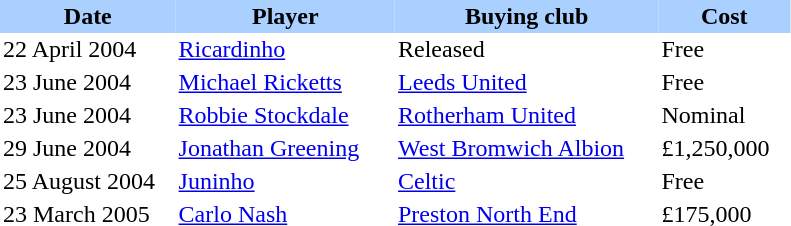<table border="0" cellspacing="0" cellpadding="2">
<tr bgcolor=AAD0FF>
<th width=20%>Date</th>
<th width=25%>Player</th>
<th width=30%>Buying club</th>
<th width=15%>Cost</th>
</tr>
<tr>
<td>22 April 2004</td>
<td> <a href='#'>Ricardinho</a></td>
<td>Released</td>
<td>Free</td>
</tr>
<tr>
<td>23 June 2004</td>
<td> <a href='#'>Michael Ricketts</a></td>
<td><a href='#'>Leeds United</a></td>
<td>Free</td>
</tr>
<tr>
<td>23 June 2004</td>
<td> <a href='#'>Robbie Stockdale</a></td>
<td><a href='#'>Rotherham United</a></td>
<td>Nominal</td>
</tr>
<tr 2004||>
</tr>
<tr>
<td>29 June 2004</td>
<td> <a href='#'>Jonathan Greening</a></td>
<td><a href='#'>West Bromwich Albion</a></td>
<td>£1,250,000</td>
</tr>
<tr>
<td>25 August 2004</td>
<td> <a href='#'>Juninho</a></td>
<td> <a href='#'>Celtic</a></td>
<td>Free</td>
</tr>
<tr>
<td>23 March 2005</td>
<td> <a href='#'>Carlo Nash</a></td>
<td><a href='#'>Preston North End</a></td>
<td>£175,000</td>
</tr>
</table>
